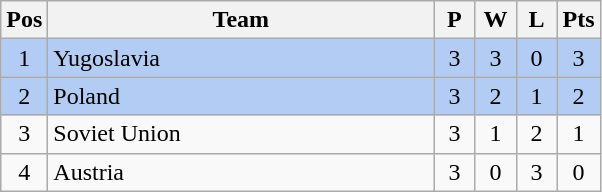<table class="wikitable" style="font-size: 100%">
<tr>
<th width=15>Pos</th>
<th width=250>Team</th>
<th width=20>P</th>
<th width=20>W</th>
<th width=20>L</th>
<th width=20>Pts</th>
</tr>
<tr align=center style="background: #b2ccf4;">
<td>1</td>
<td align="left"> Yugoslavia</td>
<td>3</td>
<td>3</td>
<td>0</td>
<td>3</td>
</tr>
<tr align=center style="background: #b2ccf4;">
<td>2</td>
<td align="left"> Poland</td>
<td>3</td>
<td>2</td>
<td>1</td>
<td>2</td>
</tr>
<tr align=center>
<td>3</td>
<td align="left"> Soviet Union</td>
<td>3</td>
<td>1</td>
<td>2</td>
<td>1</td>
</tr>
<tr align=center>
<td>4</td>
<td align="left"> Austria</td>
<td>3</td>
<td>0</td>
<td>3</td>
<td>0</td>
</tr>
</table>
